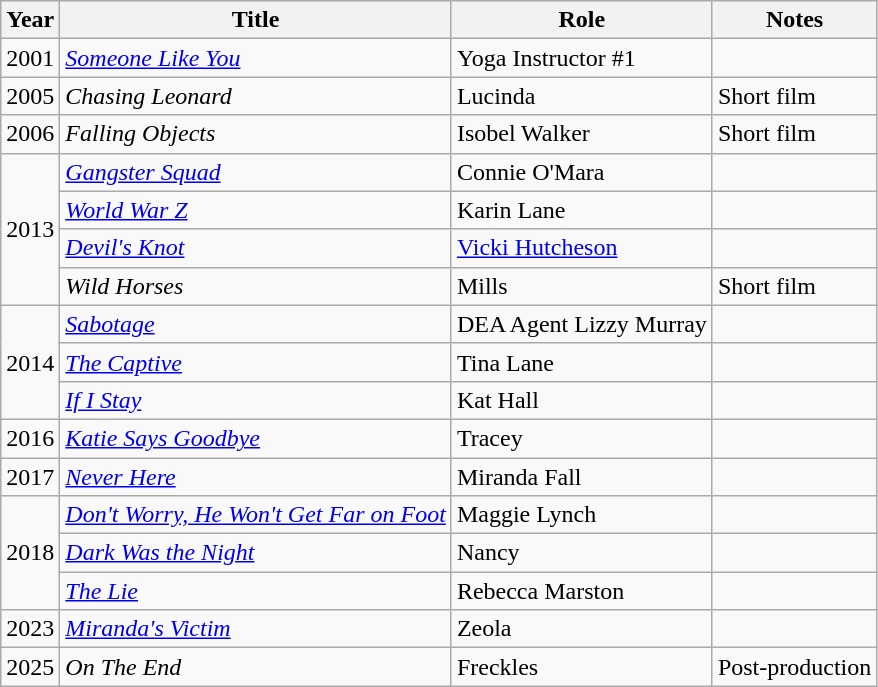<table class="wikitable sortable">
<tr>
<th>Year</th>
<th>Title</th>
<th>Role</th>
<th class="unsortable">Notes</th>
</tr>
<tr>
<td>2001</td>
<td><em><a href='#'>Someone Like You</a></em></td>
<td>Yoga Instructor #1</td>
<td></td>
</tr>
<tr>
<td>2005</td>
<td><em>Chasing Leonard</em></td>
<td>Lucinda</td>
<td>Short film</td>
</tr>
<tr>
<td>2006</td>
<td><em>Falling Objects</em></td>
<td>Isobel Walker</td>
<td>Short film</td>
</tr>
<tr>
<td rowspan=4>2013</td>
<td><em><a href='#'>Gangster Squad</a></em></td>
<td>Connie O'Mara</td>
<td></td>
</tr>
<tr>
<td><em><a href='#'>World War Z</a></em></td>
<td>Karin Lane</td>
<td></td>
</tr>
<tr>
<td><em><a href='#'>Devil's Knot</a></em></td>
<td><a href='#'>Vicki Hutcheson</a></td>
<td></td>
</tr>
<tr>
<td><em>Wild Horses</em></td>
<td>Mills</td>
<td>Short film</td>
</tr>
<tr>
<td rowspan=3>2014</td>
<td><em><a href='#'>Sabotage</a></em></td>
<td>DEA Agent Lizzy Murray</td>
<td></td>
</tr>
<tr>
<td><em><a href='#'>The Captive</a></em></td>
<td>Tina Lane</td>
<td></td>
</tr>
<tr>
<td><em><a href='#'>If I Stay</a></em></td>
<td>Kat Hall</td>
<td></td>
</tr>
<tr>
<td>2016</td>
<td><em><a href='#'>Katie Says Goodbye</a></em></td>
<td>Tracey</td>
<td></td>
</tr>
<tr>
<td>2017</td>
<td><em><a href='#'>Never Here</a></em></td>
<td>Miranda Fall</td>
<td></td>
</tr>
<tr>
<td rowspan=3>2018</td>
<td><em><a href='#'>Don't Worry, He Won't Get Far on Foot</a></em></td>
<td>Maggie Lynch</td>
<td></td>
</tr>
<tr>
<td><em><a href='#'>Dark Was the Night</a></em></td>
<td>Nancy</td>
<td></td>
</tr>
<tr>
<td><em><a href='#'>The Lie</a></em></td>
<td>Rebecca Marston</td>
<td></td>
</tr>
<tr>
<td>2023</td>
<td><em><a href='#'>Miranda's Victim</a></em></td>
<td>Zeola</td>
<td></td>
</tr>
<tr>
<td>2025</td>
<td><em>On The End</em></td>
<td>Freckles</td>
<td>Post-production</td>
</tr>
</table>
